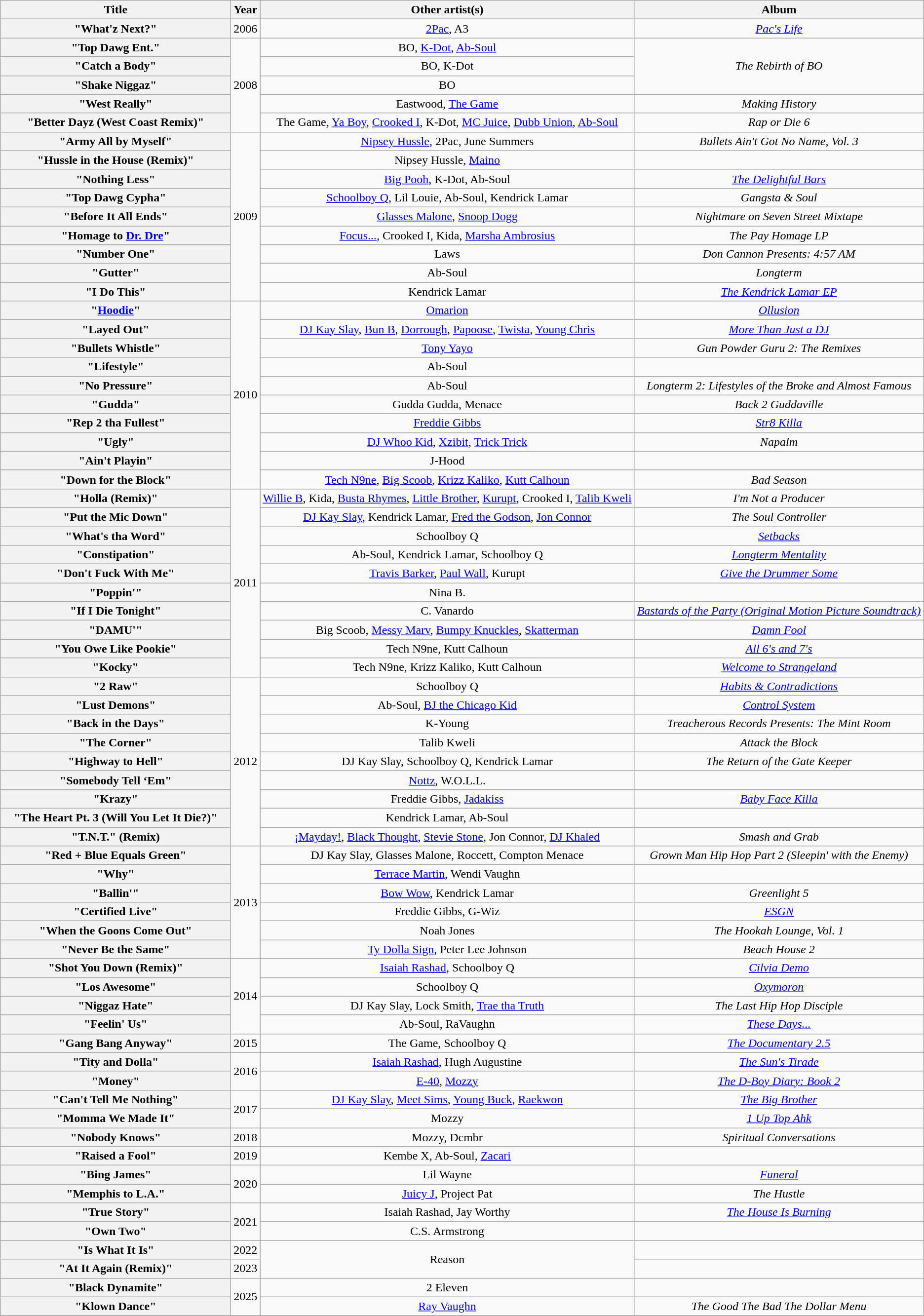<table class="wikitable plainrowheaders" style="text-align:center;">
<tr>
<th scope="col" style="width:19em;">Title</th>
<th scope="col">Year</th>
<th scope="col">Other artist(s)</th>
<th scope="col">Album</th>
</tr>
<tr>
<th scope="row">"What'z Next?"</th>
<td>2006</td>
<td><a href='#'>2Pac</a>, A3</td>
<td><em><a href='#'>Pac's Life</a></em></td>
</tr>
<tr>
<th scope="row">"Top Dawg Ent."</th>
<td rowspan="5">2008</td>
<td>BO, <a href='#'>K-Dot</a>, <a href='#'>Ab-Soul</a></td>
<td rowspan="3"><em>The Rebirth of BO</em></td>
</tr>
<tr>
<th scope="row">"Catch a Body"</th>
<td>BO, K-Dot</td>
</tr>
<tr>
<th scope="row">"Shake Niggaz"</th>
<td rowspan="1">BO</td>
</tr>
<tr>
<th scope="row">"West Really"</th>
<td>Eastwood, <a href='#'>The Game</a></td>
<td><em>Making History</em></td>
</tr>
<tr>
<th scope="row">"Better Dayz (West Coast Remix)"</th>
<td>The Game, <a href='#'>Ya Boy</a>, <a href='#'>Crooked I</a>, K-Dot, <a href='#'>MC Juice</a>, <a href='#'>Dubb Union</a>, <a href='#'>Ab-Soul</a></td>
<td><em>Rap or Die 6</em></td>
</tr>
<tr>
<th scope="row">"Army All by Myself"</th>
<td rowspan="9">2009</td>
<td><a href='#'>Nipsey Hussle</a>, 2Pac, June Summers</td>
<td><em>Bullets Ain't Got No Name, Vol. 3</em></td>
</tr>
<tr>
<th scope="row">"Hussle in the House (Remix)"</th>
<td>Nipsey Hussle, <a href='#'>Maino</a></td>
<td></td>
</tr>
<tr>
<th scope="row">"Nothing Less"</th>
<td><a href='#'>Big Pooh</a>, K-Dot, Ab-Soul</td>
<td><em><a href='#'>The Delightful Bars</a></em></td>
</tr>
<tr>
<th scope="row">"Top Dawg Cypha"</th>
<td><a href='#'>Schoolboy Q</a>, Lil Louie, Ab-Soul, Kendrick Lamar</td>
<td><em>Gangsta & Soul</em></td>
</tr>
<tr>
<th scope="row">"Before It All Ends"</th>
<td><a href='#'>Glasses Malone</a>, <a href='#'>Snoop Dogg</a></td>
<td><em>Nightmare on Seven Street Mixtape</em></td>
</tr>
<tr>
<th scope="row">"Homage to <a href='#'>Dr. Dre</a>"</th>
<td><a href='#'>Focus...</a>, Crooked I, Kida, <a href='#'>Marsha Ambrosius</a></td>
<td><em>The Pay Homage LP</em></td>
</tr>
<tr>
<th scope="row">"Number One"</th>
<td>Laws</td>
<td><em>Don Cannon Presents: 4:57 AM</em></td>
</tr>
<tr>
<th scope="row">"Gutter"</th>
<td>Ab-Soul</td>
<td><em>Longterm</em></td>
</tr>
<tr>
<th scope="row">"I Do This"</th>
<td>Kendrick Lamar</td>
<td><em><a href='#'>The Kendrick Lamar EP</a></em></td>
</tr>
<tr>
<th scope="row">"<a href='#'>Hoodie</a>"</th>
<td rowspan="10">2010</td>
<td><a href='#'>Omarion</a></td>
<td><em><a href='#'>Ollusion</a></em></td>
</tr>
<tr>
<th scope="row">"Layed Out"</th>
<td><a href='#'>DJ Kay Slay</a>, <a href='#'>Bun B</a>, <a href='#'>Dorrough</a>, <a href='#'>Papoose</a>, <a href='#'>Twista</a>, <a href='#'>Young Chris</a></td>
<td><em><a href='#'>More Than Just a DJ</a></em></td>
</tr>
<tr>
<th scope="row">"Bullets Whistle"</th>
<td><a href='#'>Tony Yayo</a></td>
<td><em>Gun Powder Guru 2: The Remixes</em></td>
</tr>
<tr>
<th scope="row">"Lifestyle"</th>
<td>Ab-Soul</td>
<td></td>
</tr>
<tr>
<th scope="row">"No Pressure"</th>
<td>Ab-Soul</td>
<td><em>Longterm 2: Lifestyles of the Broke and Almost Famous</em></td>
</tr>
<tr>
<th scope="row">"Gudda"</th>
<td>Gudda Gudda, Menace</td>
<td><em>Back 2 Guddaville</em></td>
</tr>
<tr>
<th scope="row">"Rep 2 tha Fullest"</th>
<td><a href='#'>Freddie Gibbs</a></td>
<td><em><a href='#'>Str8 Killa</a></em></td>
</tr>
<tr>
<th scope="row">"Ugly"</th>
<td><a href='#'>DJ Whoo Kid</a>, <a href='#'>Xzibit</a>, <a href='#'>Trick Trick</a></td>
<td><em>Napalm</em></td>
</tr>
<tr>
<th scope="row">"Ain't Playin"</th>
<td>J-Hood</td>
<td></td>
</tr>
<tr>
<th scope="row">"Down for the Block"</th>
<td><a href='#'>Tech N9ne</a>, <a href='#'>Big Scoob</a>, <a href='#'>Krizz Kaliko</a>, <a href='#'>Kutt Calhoun</a></td>
<td><em>Bad Season</em></td>
</tr>
<tr>
<th scope="row">"Holla (Remix)"</th>
<td rowspan="10">2011</td>
<td><a href='#'>Willie B</a>, Kida, <a href='#'>Busta Rhymes</a>, <a href='#'>Little Brother</a>, <a href='#'>Kurupt</a>, Crooked I, <a href='#'>Talib Kweli</a></td>
<td><em>I'm Not a Producer</em></td>
</tr>
<tr>
<th scope="row">"Put the Mic Down"</th>
<td><a href='#'>DJ Kay Slay</a>, Kendrick Lamar, <a href='#'>Fred the Godson</a>, <a href='#'>Jon Connor</a></td>
<td><em>The Soul Controller</em></td>
</tr>
<tr>
<th scope="row">"What's tha Word"</th>
<td>Schoolboy Q</td>
<td><em><a href='#'>Setbacks</a></em></td>
</tr>
<tr>
<th scope="row">"Constipation"</th>
<td>Ab-Soul, Kendrick Lamar, Schoolboy Q</td>
<td><em><a href='#'>Longterm Mentality</a></em></td>
</tr>
<tr>
<th scope="row">"Don't Fuck With Me"</th>
<td><a href='#'>Travis Barker</a>, <a href='#'>Paul Wall</a>, Kurupt</td>
<td><em><a href='#'>Give the Drummer Some</a></em></td>
</tr>
<tr>
<th scope="row">"Poppin'"</th>
<td>Nina B.</td>
<td></td>
</tr>
<tr>
<th scope="row">"If I Die Tonight"</th>
<td>C. Vanardo</td>
<td rowspan="1"><em><a href='#'>Bastards of the Party (Original Motion Picture Soundtrack)</a></em></td>
</tr>
<tr>
<th scope="row">"DAMU'"</th>
<td>Big Scoob, <a href='#'>Messy Marv</a>, <a href='#'>Bumpy Knuckles</a>, <a href='#'>Skatterman</a></td>
<td><em><a href='#'>Damn Fool</a></em></td>
</tr>
<tr>
<th scope="row">"You Owe Like Pookie"</th>
<td>Tech N9ne, Kutt Calhoun</td>
<td><em><a href='#'>All 6's and 7's</a></em></td>
</tr>
<tr>
<th scope="row">"Kocky"</th>
<td>Tech N9ne, Krizz Kaliko, Kutt Calhoun</td>
<td><em><a href='#'>Welcome to Strangeland</a></em></td>
</tr>
<tr>
<th scope="row">"2 Raw"</th>
<td rowspan="9">2012</td>
<td>Schoolboy Q</td>
<td><em><a href='#'>Habits & Contradictions</a></em></td>
</tr>
<tr>
<th scope="row">"Lust Demons"</th>
<td>Ab-Soul, <a href='#'>BJ the Chicago Kid</a></td>
<td><em><a href='#'>Control System</a></em></td>
</tr>
<tr>
<th scope="row">"Back in the Days"</th>
<td>K-Young</td>
<td><em>Treacherous Records Presents: The Mint Room</em></td>
</tr>
<tr>
<th scope="row">"The Corner"</th>
<td>Talib Kweli</td>
<td><em>Attack the Block</em></td>
</tr>
<tr>
<th scope="row">"Highway to Hell"</th>
<td>DJ Kay Slay, Schoolboy Q, Kendrick Lamar</td>
<td><em>The Return of the Gate Keeper</em></td>
</tr>
<tr>
<th scope="row">"Somebody Tell ‘Em"</th>
<td><a href='#'>Nottz</a>, W.O.L.L.</td>
<td></td>
</tr>
<tr>
<th scope="row">"Krazy"</th>
<td>Freddie Gibbs, <a href='#'>Jadakiss</a></td>
<td><em><a href='#'>Baby Face Killa</a></em></td>
</tr>
<tr>
<th scope="row">"The Heart Pt. 3 (Will You Let It Die?)"</th>
<td>Kendrick Lamar, Ab-Soul</td>
<td></td>
</tr>
<tr>
<th scope="row">"T.N.T." (Remix)</th>
<td><a href='#'>¡Mayday!</a>, <a href='#'>Black Thought</a>, <a href='#'>Stevie Stone</a>, Jon Connor, <a href='#'>DJ Khaled</a></td>
<td><em>Smash and Grab</em></td>
</tr>
<tr>
<th scope="row">"Red + Blue Equals Green"</th>
<td rowspan="6">2013</td>
<td>DJ Kay Slay, Glasses Malone, Roccett, Compton Menace</td>
<td><em>Grown Man Hip Hop Part 2 (Sleepin' with the Enemy)</em></td>
</tr>
<tr>
<th scope="row">"Why"</th>
<td><a href='#'>Terrace Martin</a>, Wendi Vaughn</td>
<td></td>
</tr>
<tr>
<th scope="row">"Ballin'"</th>
<td><a href='#'>Bow Wow</a>, Kendrick Lamar</td>
<td><em>Greenlight 5</em></td>
</tr>
<tr>
<th scope="row">"Certified Live"</th>
<td>Freddie Gibbs, G-Wiz</td>
<td><em><a href='#'>ESGN</a></em></td>
</tr>
<tr>
<th scope="row">"When the Goons Come Out"</th>
<td>Noah Jones</td>
<td><em>The Hookah Lounge, Vol. 1</em></td>
</tr>
<tr>
<th scope="row">"Never Be the Same"</th>
<td><a href='#'>Ty Dolla Sign</a>, Peter Lee Johnson</td>
<td><em>Beach House 2</em></td>
</tr>
<tr>
<th scope="row">"Shot You Down (Remix)"</th>
<td rowspan="4">2014</td>
<td><a href='#'>Isaiah Rashad</a>, Schoolboy Q</td>
<td><em><a href='#'>Cilvia Demo</a></em></td>
</tr>
<tr>
<th scope="row">"Los Awesome"</th>
<td>Schoolboy Q</td>
<td><em><a href='#'>Oxymoron</a></em></td>
</tr>
<tr>
<th scope="row">"Niggaz Hate" </th>
<td>DJ Kay Slay, Lock Smith, <a href='#'>Trae tha Truth</a></td>
<td><em>The Last Hip Hop Disciple</em></td>
</tr>
<tr>
<th scope="row">"Feelin' Us"</th>
<td>Ab-Soul, RaVaughn</td>
<td><a href='#'><em>These Days...</em></a></td>
</tr>
<tr>
<th scope="row">"Gang Bang Anyway"</th>
<td>2015</td>
<td>The Game, Schoolboy Q</td>
<td><em><a href='#'>The Documentary 2.5</a></em></td>
</tr>
<tr>
<th scope="row">"Tity and Dolla"</th>
<td rowspan="2">2016</td>
<td><a href='#'>Isaiah Rashad</a>, Hugh Augustine</td>
<td><em><a href='#'>The Sun's Tirade</a></em></td>
</tr>
<tr>
<th scope="row">"Money"</th>
<td><a href='#'>E-40</a>, <a href='#'>Mozzy</a></td>
<td><em><a href='#'>The D-Boy Diary: Book 2</a></em></td>
</tr>
<tr>
<th scope="row">"Can't Tell Me Nothing"</th>
<td rowspan="2">2017</td>
<td><a href='#'>DJ Kay Slay</a>, <a href='#'>Meet Sims</a>, <a href='#'>Young Buck</a>, <a href='#'>Raekwon</a></td>
<td><em><a href='#'>The Big Brother</a></em></td>
</tr>
<tr>
<th scope="row">"Momma We Made It"</th>
<td>Mozzy</td>
<td><em><a href='#'>1 Up Top Ahk</a></em></td>
</tr>
<tr>
<th scope="row">"Nobody Knows"</th>
<td>2018</td>
<td>Mozzy, Dcmbr</td>
<td><em>Spiritual Conversations</em></td>
</tr>
<tr>
<th scope="row">"Raised a Fool"</th>
<td>2019</td>
<td>Kembe X, Ab-Soul, <a href='#'>Zacari</a></td>
<td></td>
</tr>
<tr>
<th scope="row">"Bing James"</th>
<td rowspan="2">2020</td>
<td>Lil Wayne</td>
<td><a href='#'><em>Funeral</em></a></td>
</tr>
<tr>
<th scope="row">"Memphis to L.A."</th>
<td><a href='#'>Juicy J</a>, Project Pat</td>
<td><em>The Hustle</em></td>
</tr>
<tr>
<th scope="row">"True Story"</th>
<td rowspan="2">2021</td>
<td>Isaiah Rashad, Jay Worthy</td>
<td><a href='#'><em>The House Is Burning</em></a></td>
</tr>
<tr>
<th scope="row">"Own Two"</th>
<td>C.S. Armstrong</td>
<td></td>
</tr>
<tr>
<th scope="row">"Is What It Is"</th>
<td>2022</td>
<td rowspan="2">Reason</td>
<td></td>
</tr>
<tr>
<th scope="row">"At It Again (Remix)"</th>
<td>2023</td>
<td></td>
</tr>
<tr>
<th scope="row">"Black Dynamite"</th>
<td rowspan="2">2025</td>
<td>2 Eleven</td>
<td></td>
</tr>
<tr>
<th scope="row">"Klown Dance"</th>
<td><a href='#'>Ray Vaughn</a></td>
<td><em>The Good The Bad The Dollar Menu</em></td>
</tr>
<tr>
</tr>
</table>
